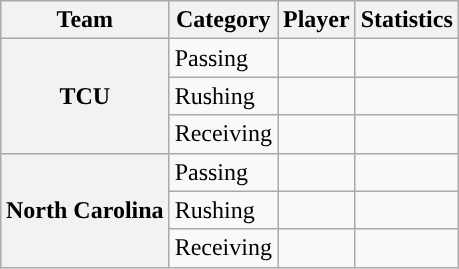<table class="wikitable" style="float:right">
<tr>
<th>Team</th>
<th>Category</th>
<th>Player</th>
<th>Statistics</th>
</tr>
<tr>
<th rowspan=3>TCU</th>
<td>Passing</td>
<td></td>
<td></td>
</tr>
<tr>
<td>Rushing</td>
<td></td>
<td></td>
</tr>
<tr>
<td>Receiving</td>
<td></td>
<td></td>
</tr>
<tr>
<th rowspan=3>North Carolina</th>
<td>Passing</td>
<td></td>
<td></td>
</tr>
<tr>
<td>Rushing</td>
<td></td>
<td></td>
</tr>
<tr>
<td>Receiving</td>
<td></td>
<td></td>
</tr>
</table>
